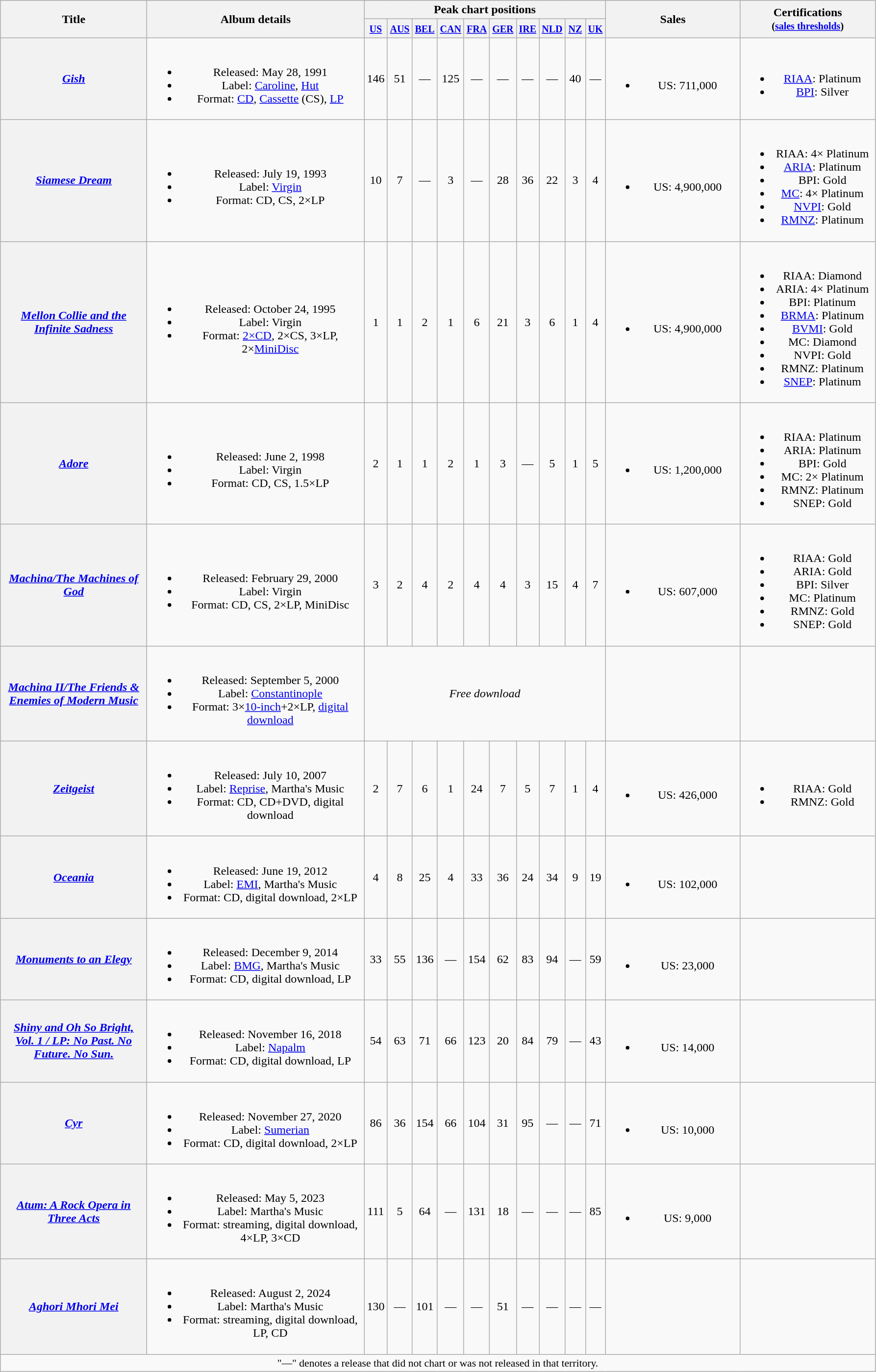<table class="wikitable plainrowheaders" style="text-align:center;">
<tr>
<th scope="col" rowspan="2" style="width:12em">Title</th>
<th scope="col" rowspan="2" style="width:18em">Album details</th>
<th scope="col" colspan="10">Peak chart positions</th>
<th scope="col" rowspan="2" style="width:11em">Sales</th>
<th scope="col" rowspan="2" style="width:11em">Certifications<br><small>(<a href='#'>sales thresholds</a>)</small></th>
</tr>
<tr>
<th width="20"><small><a href='#'>US</a><br></small></th>
<th width="20"><small><a href='#'>AUS</a><br></small></th>
<th width="20"><small><a href='#'>BEL</a><br></small></th>
<th width="20"><small><a href='#'>CAN</a><br></small></th>
<th width="20"><small><a href='#'>FRA</a><br></small></th>
<th width="20"><small><a href='#'>GER</a><br></small></th>
<th width="20"><small><a href='#'>IRE</a><br></small></th>
<th width="20"><small><a href='#'>NLD</a><br></small></th>
<th width="20"><small><a href='#'>NZ</a><br></small></th>
<th width="20"><small><a href='#'>UK</a><br></small></th>
</tr>
<tr>
<th scope="row"><em><a href='#'>Gish</a></em></th>
<td><br><ul><li>Released: May 28, 1991</li><li>Label: <a href='#'>Caroline</a>, <a href='#'>Hut</a></li><li>Format: <a href='#'>CD</a>, <a href='#'>Cassette</a> (CS), <a href='#'>LP</a></li></ul></td>
<td>146</td>
<td>51</td>
<td>—</td>
<td>125</td>
<td>—</td>
<td>—</td>
<td>—</td>
<td>—</td>
<td>40</td>
<td>—</td>
<td><br><ul><li>US: 711,000</li></ul></td>
<td><br><ul><li><a href='#'>RIAA</a>: Platinum</li><li><a href='#'>BPI</a>: Silver</li></ul></td>
</tr>
<tr>
<th scope="row"><em><a href='#'>Siamese Dream</a></em></th>
<td><br><ul><li>Released: July 19, 1993</li><li>Label: <a href='#'>Virgin</a></li><li>Format: CD, CS, 2×LP</li></ul></td>
<td>10</td>
<td>7</td>
<td>—</td>
<td>3</td>
<td>—</td>
<td>28</td>
<td>36<br></td>
<td>22</td>
<td>3</td>
<td>4</td>
<td><br><ul><li>US: 4,900,000</li></ul></td>
<td><br><ul><li>RIAA: 4× Platinum</li><li><a href='#'>ARIA</a>: Platinum</li><li>BPI: Gold</li><li><a href='#'>MC</a>: 4× Platinum</li><li><a href='#'>NVPI</a>: Gold</li><li><a href='#'>RMNZ</a>: Platinum</li></ul></td>
</tr>
<tr>
<th scope="row"><em><a href='#'>Mellon Collie and the Infinite Sadness</a></em></th>
<td><br><ul><li>Released: October 24, 1995</li><li>Label: Virgin</li><li>Format: <a href='#'>2×CD</a>, 2×CS, 3×LP, 2×<a href='#'>MiniDisc</a></li></ul></td>
<td>1</td>
<td>1</td>
<td>2</td>
<td>1</td>
<td>6</td>
<td>21</td>
<td>3</td>
<td>6</td>
<td>1</td>
<td>4</td>
<td><br><ul><li>US: 4,900,000</li></ul></td>
<td><br><ul><li>RIAA: Diamond</li><li>ARIA: 4× Platinum</li><li>BPI: Platinum</li><li><a href='#'>BRMA</a>: Platinum</li><li><a href='#'>BVMI</a>: Gold</li><li>MC: Diamond</li><li>NVPI: Gold</li><li>RMNZ: Platinum</li><li><a href='#'>SNEP</a>: Platinum</li></ul></td>
</tr>
<tr>
<th scope="row"><em><a href='#'>Adore</a></em></th>
<td><br><ul><li>Released: June 2, 1998</li><li>Label: Virgin</li><li>Format: CD, CS, 1.5×LP</li></ul></td>
<td>2</td>
<td>1</td>
<td>1</td>
<td>2</td>
<td>1</td>
<td>3</td>
<td>—</td>
<td>5</td>
<td>1</td>
<td>5</td>
<td><br><ul><li>US: 1,200,000</li></ul></td>
<td><br><ul><li>RIAA: Platinum</li><li>ARIA: Platinum</li><li>BPI: Gold</li><li>MC: 2× Platinum</li><li>RMNZ: Platinum</li><li>SNEP: Gold</li></ul></td>
</tr>
<tr>
<th scope="row"><em><a href='#'>Machina/The Machines of God</a></em></th>
<td><br><ul><li>Released: February 29, 2000</li><li>Label: Virgin</li><li>Format: CD, CS, 2×LP, MiniDisc</li></ul></td>
<td>3</td>
<td>2</td>
<td>4</td>
<td>2</td>
<td>4</td>
<td>4</td>
<td>3</td>
<td>15</td>
<td>4</td>
<td>7</td>
<td><br><ul><li>US: 607,000</li></ul></td>
<td><br><ul><li>RIAA: Gold</li><li>ARIA: Gold</li><li>BPI: Silver</li><li>MC: Platinum</li><li>RMNZ: Gold</li><li>SNEP: Gold</li></ul></td>
</tr>
<tr>
<th scope="row"><em><a href='#'>Machina II/The Friends & Enemies of Modern Music</a></em></th>
<td><br><ul><li>Released: September 5, 2000</li><li>Label: <a href='#'>Constantinople</a></li><li>Format: 3×<a href='#'>10-inch</a>+2×LP, <a href='#'>digital download</a></li></ul></td>
<td colspan="10"><em>Free download</em></td>
<td align="left"></td>
<td></td>
</tr>
<tr>
<th scope="row"><em><a href='#'>Zeitgeist</a></em></th>
<td><br><ul><li>Released: July 10, 2007</li><li>Label: <a href='#'>Reprise</a>, Martha's Music</li><li>Format: CD, CD+DVD, digital download</li></ul></td>
<td>2</td>
<td>7</td>
<td>6</td>
<td>1</td>
<td>24</td>
<td>7</td>
<td>5</td>
<td>7</td>
<td>1</td>
<td>4</td>
<td><br><ul><li>US: 426,000</li></ul></td>
<td><br><ul><li>RIAA: Gold</li><li>RMNZ: Gold</li></ul></td>
</tr>
<tr>
<th scope="row"><em><a href='#'>Oceania</a></em></th>
<td><br><ul><li>Released: June 19, 2012</li><li>Label: <a href='#'>EMI</a>, Martha's Music</li><li>Format: CD, digital download, 2×LP</li></ul></td>
<td>4</td>
<td>8</td>
<td>25</td>
<td>4</td>
<td>33</td>
<td>36</td>
<td>24</td>
<td>34</td>
<td>9</td>
<td>19</td>
<td><br><ul><li>US: 102,000</li></ul></td>
<td></td>
</tr>
<tr>
<th scope="row"><em><a href='#'>Monuments to an Elegy</a></em></th>
<td><br><ul><li>Released: December 9, 2014</li><li>Label: <a href='#'>BMG</a>, Martha's Music</li><li>Format: CD, digital download, LP</li></ul></td>
<td>33</td>
<td>55</td>
<td>136</td>
<td>—</td>
<td>154</td>
<td>62</td>
<td>83</td>
<td>94</td>
<td>—</td>
<td>59</td>
<td><br><ul><li>US: 23,000</li></ul></td>
<td></td>
</tr>
<tr>
<th scope="row"><em><a href='#'>Shiny and Oh So Bright, Vol. 1 / LP: No Past. No Future. No Sun.</a></em></th>
<td><br><ul><li>Released: November 16, 2018</li><li>Label: <a href='#'>Napalm</a></li><li>Format: CD, digital download, LP</li></ul></td>
<td>54</td>
<td>63</td>
<td>71</td>
<td>66</td>
<td>123</td>
<td>20</td>
<td>84</td>
<td>79</td>
<td>—</td>
<td>43</td>
<td><br><ul><li>US: 14,000</li></ul></td>
<td></td>
</tr>
<tr>
<th scope="row"><em><a href='#'>Cyr</a></em></th>
<td><br><ul><li>Released: November 27, 2020</li><li>Label: <a href='#'>Sumerian</a></li><li>Format: CD, digital download, 2×LP</li></ul></td>
<td>86</td>
<td>36</td>
<td>154</td>
<td>66</td>
<td>104</td>
<td>31</td>
<td>95</td>
<td>—</td>
<td>—</td>
<td>71</td>
<td><br><ul><li>US: 10,000</li></ul></td>
<td></td>
</tr>
<tr>
<th scope="row"><em><a href='#'>Atum: A Rock Opera in Three Acts</a></em></th>
<td><br><ul><li>Released: May 5, 2023</li><li>Label: Martha's Music</li><li>Format: streaming, digital download, 4×LP, 3×CD</li></ul></td>
<td>111</td>
<td>5</td>
<td>64</td>
<td>—</td>
<td>131</td>
<td>18</td>
<td>—</td>
<td>—</td>
<td>—</td>
<td>85</td>
<td><br><ul><li>US: 9,000</li></ul></td>
<td></td>
</tr>
<tr>
<th scope="row"><em><a href='#'>Aghori Mhori Mei</a></em></th>
<td><br><ul><li>Released: August 2, 2024</li><li>Label: Martha's Music</li><li>Format: streaming, digital download, LP, CD</li></ul></td>
<td>130</td>
<td>—</td>
<td>101</td>
<td>—</td>
<td>—</td>
<td>51</td>
<td>—</td>
<td>—</td>
<td>—</td>
<td>—</td>
<td></td>
<td></td>
</tr>
<tr>
<td colspan="14" style="font-size:90%">"—" denotes a release that did not chart or was not released in that territory.</td>
</tr>
</table>
